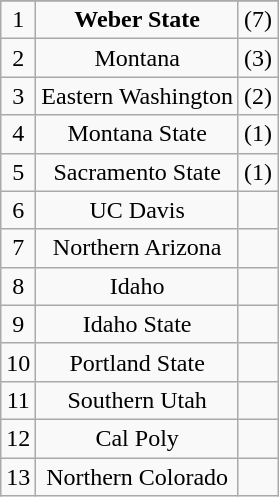<table class="wikitable" style="display: inline-table;">
<tr align="center">
</tr>
<tr align="center">
<td>1</td>
<td><strong>Weber State</strong></td>
<td>(7)</td>
</tr>
<tr align="center">
<td>2</td>
<td>Montana</td>
<td>(3)</td>
</tr>
<tr align="center">
<td>3</td>
<td>Eastern Washington</td>
<td>(2)</td>
</tr>
<tr align="center">
<td>4</td>
<td>Montana State</td>
<td>(1)</td>
</tr>
<tr align="center">
<td>5</td>
<td>Sacramento State</td>
<td>(1)</td>
</tr>
<tr align="center">
<td>6</td>
<td>UC Davis</td>
<td></td>
</tr>
<tr align="center">
<td>7</td>
<td>Northern Arizona</td>
<td></td>
</tr>
<tr align="center">
<td>8</td>
<td>Idaho</td>
<td></td>
</tr>
<tr align="center">
<td>9</td>
<td>Idaho State</td>
<td></td>
</tr>
<tr align="center">
<td>10</td>
<td>Portland State</td>
<td></td>
</tr>
<tr align="center">
<td>11</td>
<td>Southern Utah</td>
<td></td>
</tr>
<tr align="center">
<td>12</td>
<td>Cal Poly</td>
<td></td>
</tr>
<tr align="center">
<td>13</td>
<td>Northern Colorado</td>
<td></td>
</tr>
</table>
